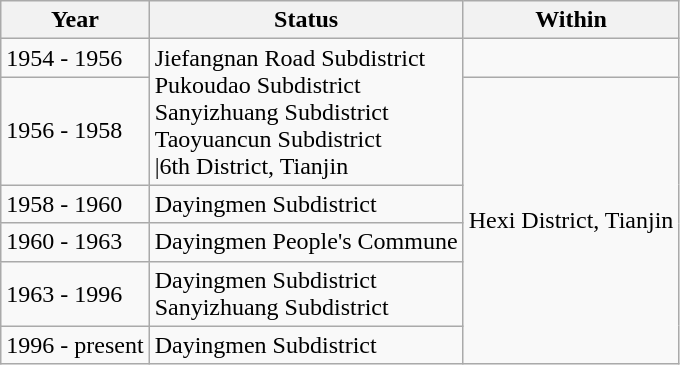<table class="wikitable">
<tr>
<th>Year</th>
<th>Status</th>
<th>Within</th>
</tr>
<tr>
<td>1954 - 1956</td>
<td rowspan="2">Jiefangnan Road Subdistrict<br>Pukoudao Subdistrict<br>Sanyizhuang Subdistrict<br>Taoyuancun Subdistrict<br>|6th District, Tianjin</td>
</tr>
<tr>
<td>1956 - 1958</td>
<td rowspan="5">Hexi District, Tianjin</td>
</tr>
<tr>
<td>1958 - 1960</td>
<td>Dayingmen Subdistrict</td>
</tr>
<tr>
<td>1960 - 1963</td>
<td>Dayingmen People's Commune</td>
</tr>
<tr>
<td>1963 - 1996</td>
<td>Dayingmen Subdistrict<br>Sanyizhuang Subdistrict</td>
</tr>
<tr>
<td>1996 - present</td>
<td>Dayingmen Subdistrict</td>
</tr>
</table>
